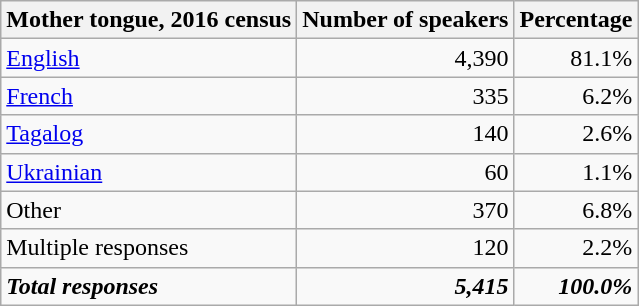<table class=wikitable>
<tr>
<th>Mother tongue, 2016 census</th>
<th>Number of speakers</th>
<th>Percentage</th>
</tr>
<tr>
<td><a href='#'>English</a></td>
<td align=right>4,390</td>
<td align=right>81.1%</td>
</tr>
<tr>
<td><a href='#'>French</a></td>
<td align=right>335</td>
<td align=right>6.2%</td>
</tr>
<tr>
<td><a href='#'>Tagalog</a></td>
<td align=right>140</td>
<td align=right>2.6%</td>
</tr>
<tr>
<td><a href='#'>Ukrainian</a></td>
<td align=right>60</td>
<td align=right>1.1%</td>
</tr>
<tr>
<td>Other</td>
<td align=right>370</td>
<td align=right>6.8%</td>
</tr>
<tr>
<td>Multiple responses</td>
<td align=right>120</td>
<td align=right>2.2%</td>
</tr>
<tr>
<td><strong><em>Total responses</em></strong></td>
<td align=right><strong><em>5,415</em></strong></td>
<td align=right><strong><em>100.0%</em></strong></td>
</tr>
</table>
